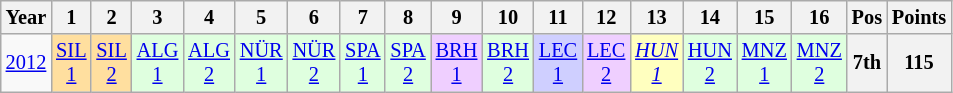<table class="wikitable" style="text-align:center; font-size:85%">
<tr>
<th>Year</th>
<th>1</th>
<th>2</th>
<th>3</th>
<th>4</th>
<th>5</th>
<th>6</th>
<th>7</th>
<th>8</th>
<th>9</th>
<th>10</th>
<th>11</th>
<th>12</th>
<th>13</th>
<th>14</th>
<th>15</th>
<th>16</th>
<th>Pos</th>
<th>Points</th>
</tr>
<tr>
<td><a href='#'>2012</a></td>
<td style="background:#FFDF9F;"><a href='#'>SIL<br>1</a><br></td>
<td style="background:#FFDF9F;"><a href='#'>SIL<br>2</a><br></td>
<td style="background:#DFFFDF;"><a href='#'>ALG<br>1</a><br></td>
<td style="background:#DFFFDF;"><a href='#'>ALG<br>2</a><br></td>
<td style="background:#DFFFDF;"><a href='#'>NÜR<br>1</a><br></td>
<td style="background:#DFFFDF;"><a href='#'>NÜR<br>2</a><br></td>
<td style="background:#DFFFDF;"><a href='#'>SPA<br>1</a><br></td>
<td style="background:#DFFFDF;"><a href='#'>SPA<br>2</a><br></td>
<td style="background:#EFCFFF;"><a href='#'>BRH<br>1</a><br></td>
<td style="background:#DFFFDF;"><a href='#'>BRH<br>2</a><br></td>
<td style="background:#CFCFFF;"><a href='#'>LEC<br>1</a><br></td>
<td style="background:#EFCFFF;"><a href='#'>LEC<br>2</a><br></td>
<td style="background:#FFFFBF;"><em><a href='#'>HUN<br>1</a></em><br></td>
<td style="background:#DFFFDF;"><a href='#'>HUN<br>2</a><br></td>
<td style="background:#DFFFDF;"><a href='#'>MNZ<br>1</a><br></td>
<td style="background:#DFFFDF;"><a href='#'>MNZ<br>2</a><br></td>
<th>7th</th>
<th>115</th>
</tr>
</table>
